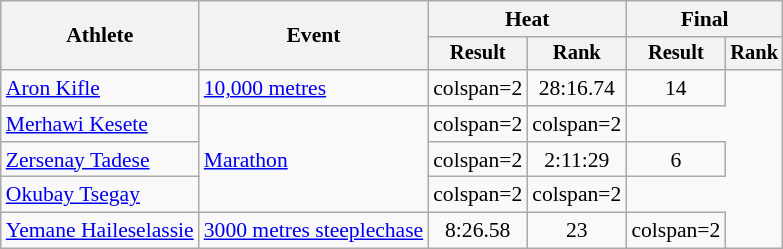<table class="wikitable" style="font-size:90%">
<tr>
<th rowspan="2">Athlete</th>
<th rowspan="2">Event</th>
<th colspan="2">Heat</th>
<th colspan="2">Final</th>
</tr>
<tr style="font-size:95%">
<th>Result</th>
<th>Rank</th>
<th>Result</th>
<th>Rank</th>
</tr>
<tr style=text-align:center>
<td style=text-align:left><a href='#'>Aron Kifle</a></td>
<td style=text-align:left><a href='#'>10,000 metres</a></td>
<td>colspan=2</td>
<td>28:16.74</td>
<td>14</td>
</tr>
<tr style=text-align:center>
<td style=text-align:left><a href='#'>Merhawi Kesete</a></td>
<td style=text-align:left rowspan=3><a href='#'>Marathon</a></td>
<td>colspan=2</td>
<td>colspan=2</td>
</tr>
<tr style=text-align:center>
<td style=text-align:left><a href='#'>Zersenay Tadese</a></td>
<td>colspan=2</td>
<td>2:11:29 </td>
<td>6</td>
</tr>
<tr style=text-align:center>
<td style=text-align:left><a href='#'>Okubay Tsegay</a></td>
<td>colspan=2</td>
<td>colspan=2</td>
</tr>
<tr style=text-align:center>
<td style=text-align:left><a href='#'>Yemane Haileselassie</a></td>
<td style=text-align:left><a href='#'>3000 metres steeplechase</a></td>
<td>8:26.58</td>
<td>23</td>
<td>colspan=2</td>
</tr>
</table>
